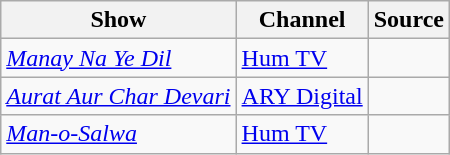<table class="wikitable sortable">
<tr>
<th>Show</th>
<th>Channel</th>
<th>Source</th>
</tr>
<tr>
<td><em><a href='#'>Manay Na Ye Dil</a></em></td>
<td><a href='#'>Hum TV</a></td>
<td></td>
</tr>
<tr>
<td><em><a href='#'>Aurat Aur Char Devari</a></em></td>
<td><a href='#'>ARY Digital</a></td>
<td></td>
</tr>
<tr>
<td><em><a href='#'>Man-o-Salwa</a></em></td>
<td><a href='#'>Hum TV</a></td>
<td></td>
</tr>
</table>
